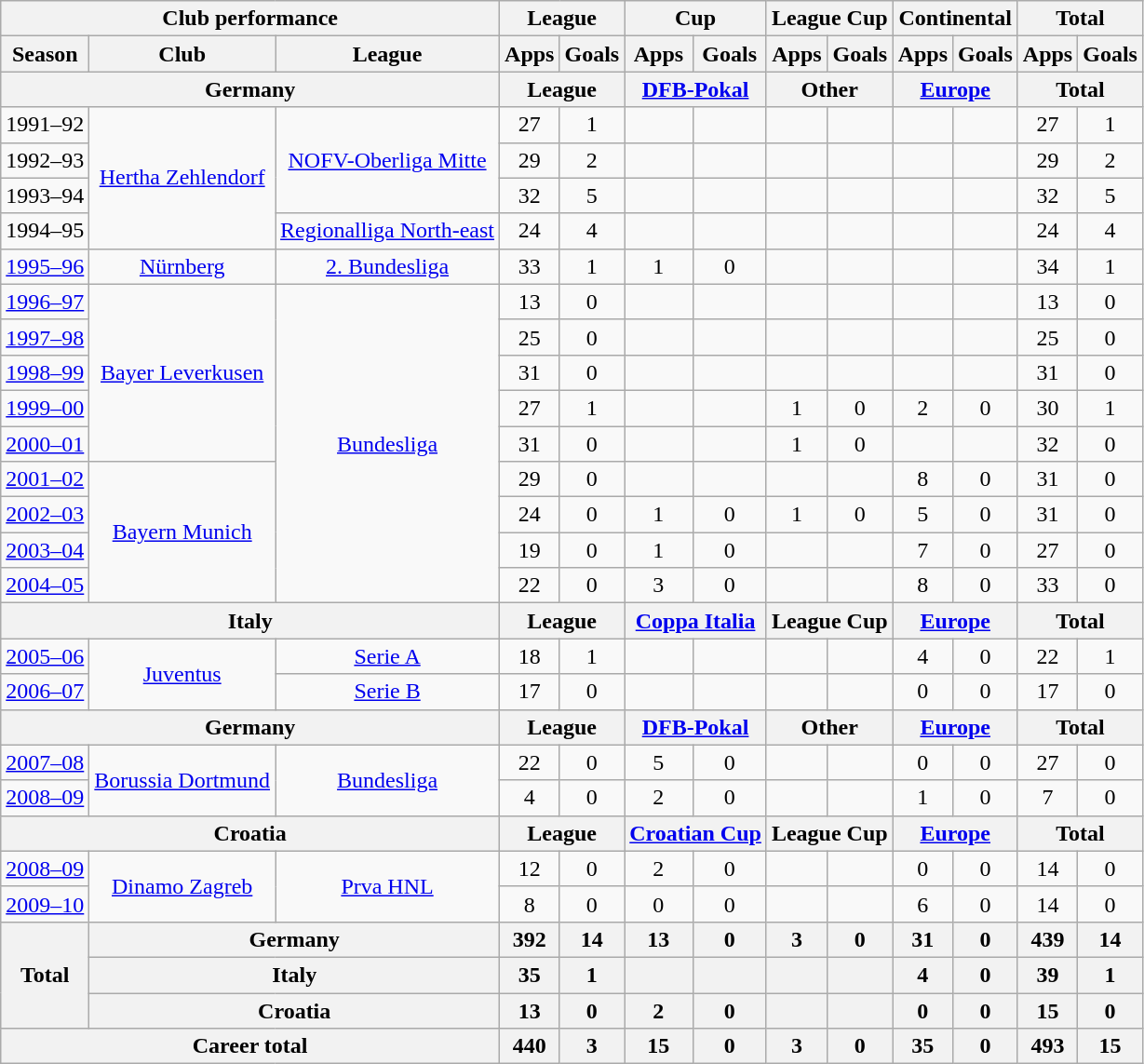<table class="wikitable" style="text-align:center">
<tr>
<th colspan=3>Club performance</th>
<th colspan=2>League</th>
<th colspan=2>Cup</th>
<th colspan=2>League Cup</th>
<th colspan=2>Continental</th>
<th colspan=2>Total</th>
</tr>
<tr>
<th>Season</th>
<th>Club</th>
<th>League</th>
<th>Apps</th>
<th>Goals</th>
<th>Apps</th>
<th>Goals</th>
<th>Apps</th>
<th>Goals</th>
<th>Apps</th>
<th>Goals</th>
<th>Apps</th>
<th>Goals</th>
</tr>
<tr>
<th colspan=3>Germany</th>
<th colspan=2>League</th>
<th colspan=2><a href='#'>DFB-Pokal</a></th>
<th colspan=2>Other</th>
<th colspan=2><a href='#'>Europe</a></th>
<th colspan=2>Total</th>
</tr>
<tr>
<td>1991–92</td>
<td rowspan="4"><a href='#'>Hertha Zehlendorf</a></td>
<td rowspan="3"><a href='#'>NOFV-Oberliga Mitte</a></td>
<td>27</td>
<td>1</td>
<td></td>
<td></td>
<td></td>
<td></td>
<td></td>
<td></td>
<td>27</td>
<td>1</td>
</tr>
<tr>
<td>1992–93</td>
<td>29</td>
<td>2</td>
<td></td>
<td></td>
<td></td>
<td></td>
<td></td>
<td></td>
<td>29</td>
<td>2</td>
</tr>
<tr>
<td>1993–94</td>
<td>32</td>
<td>5</td>
<td></td>
<td></td>
<td></td>
<td></td>
<td></td>
<td></td>
<td>32</td>
<td>5</td>
</tr>
<tr>
<td>1994–95</td>
<td><a href='#'>Regionalliga North-east</a></td>
<td>24</td>
<td>4</td>
<td></td>
<td></td>
<td></td>
<td></td>
<td></td>
<td></td>
<td>24</td>
<td>4</td>
</tr>
<tr>
<td><a href='#'>1995–96</a></td>
<td><a href='#'>Nürnberg</a></td>
<td><a href='#'>2. Bundesliga</a></td>
<td>33</td>
<td>1</td>
<td>1</td>
<td>0</td>
<td></td>
<td></td>
<td></td>
<td></td>
<td>34</td>
<td>1</td>
</tr>
<tr>
<td><a href='#'>1996–97</a></td>
<td rowspan="5"><a href='#'>Bayer Leverkusen</a></td>
<td rowspan="9"><a href='#'>Bundesliga</a></td>
<td>13</td>
<td>0</td>
<td></td>
<td></td>
<td></td>
<td></td>
<td></td>
<td></td>
<td>13</td>
<td>0</td>
</tr>
<tr>
<td><a href='#'>1997–98</a></td>
<td>25</td>
<td>0</td>
<td></td>
<td></td>
<td></td>
<td></td>
<td></td>
<td></td>
<td>25</td>
<td>0</td>
</tr>
<tr>
<td><a href='#'>1998–99</a></td>
<td>31</td>
<td>0</td>
<td></td>
<td></td>
<td></td>
<td></td>
<td></td>
<td></td>
<td>31</td>
<td>0</td>
</tr>
<tr>
<td><a href='#'>1999–00</a></td>
<td>27</td>
<td>1</td>
<td></td>
<td></td>
<td>1</td>
<td>0</td>
<td>2</td>
<td>0</td>
<td>30</td>
<td>1</td>
</tr>
<tr>
<td><a href='#'>2000–01</a></td>
<td>31</td>
<td>0</td>
<td></td>
<td></td>
<td>1</td>
<td>0</td>
<td></td>
<td></td>
<td>32</td>
<td>0</td>
</tr>
<tr>
<td><a href='#'>2001–02</a></td>
<td rowspan="4"><a href='#'>Bayern Munich</a></td>
<td>29</td>
<td>0</td>
<td></td>
<td></td>
<td></td>
<td></td>
<td>8</td>
<td>0</td>
<td>31</td>
<td>0</td>
</tr>
<tr>
<td><a href='#'>2002–03</a></td>
<td>24</td>
<td>0</td>
<td>1</td>
<td>0</td>
<td>1</td>
<td>0</td>
<td>5</td>
<td>0</td>
<td>31</td>
<td>0</td>
</tr>
<tr>
<td><a href='#'>2003–04</a></td>
<td>19</td>
<td>0</td>
<td>1</td>
<td>0</td>
<td></td>
<td></td>
<td>7</td>
<td>0</td>
<td>27</td>
<td>0</td>
</tr>
<tr>
<td><a href='#'>2004–05</a></td>
<td>22</td>
<td>0</td>
<td>3</td>
<td>0</td>
<td></td>
<td></td>
<td>8</td>
<td>0</td>
<td>33</td>
<td>0</td>
</tr>
<tr>
<th colspan=3>Italy</th>
<th colspan=2>League</th>
<th colspan=2><a href='#'>Coppa Italia</a></th>
<th colspan=2>League Cup</th>
<th colspan=2><a href='#'>Europe</a></th>
<th colspan=2>Total</th>
</tr>
<tr>
<td><a href='#'>2005–06</a></td>
<td rowspan="2"><a href='#'>Juventus</a></td>
<td><a href='#'>Serie A</a></td>
<td>18</td>
<td>1</td>
<td></td>
<td></td>
<td></td>
<td></td>
<td>4</td>
<td>0</td>
<td>22</td>
<td>1</td>
</tr>
<tr>
<td><a href='#'>2006–07</a></td>
<td><a href='#'>Serie B</a></td>
<td>17</td>
<td>0</td>
<td></td>
<td></td>
<td></td>
<td></td>
<td>0</td>
<td>0</td>
<td>17</td>
<td>0</td>
</tr>
<tr>
<th colspan=3>Germany</th>
<th colspan=2>League</th>
<th colspan=2><a href='#'>DFB-Pokal</a></th>
<th colspan=2>Other</th>
<th colspan=2><a href='#'>Europe</a></th>
<th colspan=2>Total</th>
</tr>
<tr>
<td><a href='#'>2007–08</a></td>
<td rowspan="2"><a href='#'>Borussia Dortmund</a></td>
<td rowspan="2"><a href='#'>Bundesliga</a></td>
<td>22</td>
<td>0</td>
<td>5</td>
<td>0</td>
<td></td>
<td></td>
<td>0</td>
<td>0</td>
<td>27</td>
<td>0</td>
</tr>
<tr>
<td><a href='#'>2008–09</a></td>
<td>4</td>
<td>0</td>
<td>2</td>
<td>0</td>
<td></td>
<td></td>
<td>1</td>
<td>0</td>
<td>7</td>
<td>0</td>
</tr>
<tr>
<th colspan=3>Croatia</th>
<th colspan=2>League</th>
<th colspan=2><a href='#'>Croatian Cup</a></th>
<th colspan=2>League Cup</th>
<th colspan=2><a href='#'>Europe</a></th>
<th colspan=2>Total</th>
</tr>
<tr>
<td><a href='#'>2008–09</a></td>
<td rowspan="2"><a href='#'>Dinamo Zagreb</a></td>
<td rowspan="2"><a href='#'>Prva HNL</a></td>
<td>12</td>
<td>0</td>
<td>2</td>
<td>0</td>
<td></td>
<td></td>
<td>0</td>
<td>0</td>
<td>14</td>
<td>0</td>
</tr>
<tr>
<td><a href='#'>2009–10</a></td>
<td>8</td>
<td>0</td>
<td>0</td>
<td>0</td>
<td></td>
<td></td>
<td>6</td>
<td>0</td>
<td>14</td>
<td>0</td>
</tr>
<tr>
<th rowspan=3>Total</th>
<th colspan=2>Germany</th>
<th>392</th>
<th>14</th>
<th>13</th>
<th>0</th>
<th>3</th>
<th>0</th>
<th>31</th>
<th>0</th>
<th>439</th>
<th>14</th>
</tr>
<tr>
<th colspan=2>Italy</th>
<th>35</th>
<th>1</th>
<th></th>
<th></th>
<th></th>
<th></th>
<th>4</th>
<th>0</th>
<th>39</th>
<th>1</th>
</tr>
<tr>
<th colspan=2>Croatia</th>
<th>13</th>
<th>0</th>
<th>2</th>
<th>0</th>
<th></th>
<th></th>
<th>0</th>
<th>0</th>
<th>15</th>
<th>0</th>
</tr>
<tr>
<th colspan=3>Career total</th>
<th>440</th>
<th>3</th>
<th>15</th>
<th>0</th>
<th>3</th>
<th>0</th>
<th>35</th>
<th>0</th>
<th>493</th>
<th>15</th>
</tr>
</table>
